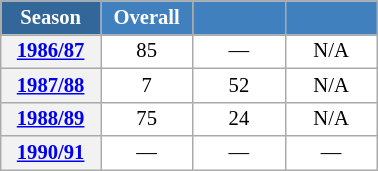<table class="wikitable" style="font-size:86%; text-align:center; border:grey solid 1px; border-collapse:collapse; background:#ffffff;">
<tr>
<th style="background-color:#369; color:white; width:60px;"> Season </th>
<th style="background-color:#4180be; color:white; width:55px;">Overall</th>
<th style="background-color:#4180be; color:white; width:55px;"></th>
<th style="background-color:#4180be; color:white; width:55px;"></th>
</tr>
<tr>
<th scope=row align=center><a href='#'>1986/87</a></th>
<td align=center>85</td>
<td align=center>—</td>
<td align=center>N/A</td>
</tr>
<tr>
<th scope=row align=center><a href='#'>1987/88</a></th>
<td align=center>7</td>
<td align=center>52</td>
<td align=center>N/A</td>
</tr>
<tr>
<th scope=row align=center><a href='#'>1988/89</a></th>
<td align=center>75</td>
<td align=center>24</td>
<td align=center>N/A</td>
</tr>
<tr>
<th scope=row align=center><a href='#'>1990/91</a></th>
<td align=center>—</td>
<td align=center>—</td>
<td align=center>—</td>
</tr>
</table>
